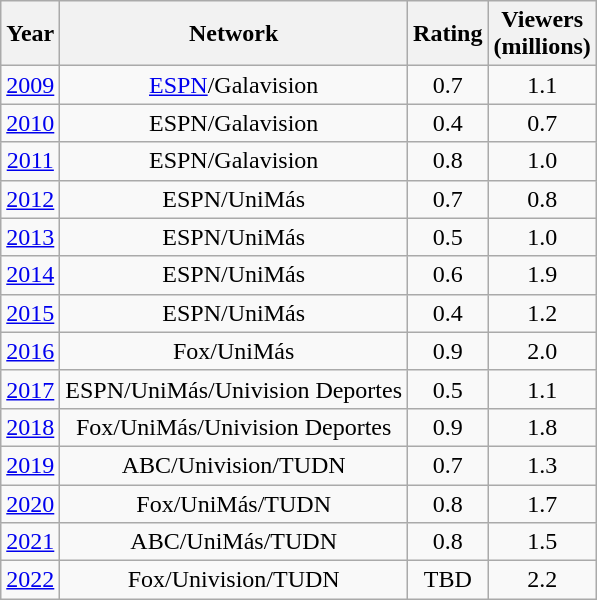<table class="wikitable sortable" style="text-align: center;">
<tr>
<th>Year</th>
<th>Network</th>
<th>Rating</th>
<th>Viewers <br> (millions)</th>
</tr>
<tr>
<td><a href='#'>2009</a></td>
<td><a href='#'>ESPN</a>/Galavision</td>
<td>0.7</td>
<td>1.1</td>
</tr>
<tr>
<td><a href='#'>2010</a></td>
<td>ESPN/Galavision</td>
<td>0.4</td>
<td>0.7</td>
</tr>
<tr>
<td><a href='#'>2011</a></td>
<td>ESPN/Galavision</td>
<td>0.8</td>
<td>1.0</td>
</tr>
<tr>
<td><a href='#'>2012</a></td>
<td>ESPN/UniMás</td>
<td>0.7</td>
<td>0.8</td>
</tr>
<tr>
<td><a href='#'>2013</a></td>
<td>ESPN/UniMás</td>
<td>0.5</td>
<td>1.0</td>
</tr>
<tr>
<td><a href='#'>2014</a></td>
<td>ESPN/UniMás</td>
<td>0.6</td>
<td>1.9</td>
</tr>
<tr>
<td><a href='#'>2015</a></td>
<td>ESPN/UniMás</td>
<td>0.4</td>
<td>1.2</td>
</tr>
<tr>
<td><a href='#'>2016</a></td>
<td>Fox/UniMás</td>
<td>0.9</td>
<td>2.0</td>
</tr>
<tr>
<td><a href='#'>2017</a></td>
<td>ESPN/UniMás/Univision Deportes</td>
<td>0.5</td>
<td>1.1</td>
</tr>
<tr>
<td><a href='#'>2018</a></td>
<td>Fox/UniMás/Univision Deportes</td>
<td>0.9</td>
<td>1.8</td>
</tr>
<tr>
<td><a href='#'>2019</a></td>
<td>ABC/Univision/TUDN</td>
<td>0.7</td>
<td>1.3</td>
</tr>
<tr>
<td><a href='#'>2020</a></td>
<td>Fox/UniMás/TUDN</td>
<td>0.8</td>
<td>1.7</td>
</tr>
<tr>
<td><a href='#'>2021</a></td>
<td>ABC/UniMás/TUDN</td>
<td>0.8</td>
<td>1.5</td>
</tr>
<tr>
<td><a href='#'>2022</a></td>
<td>Fox/Univision/TUDN</td>
<td>TBD</td>
<td>2.2</td>
</tr>
</table>
